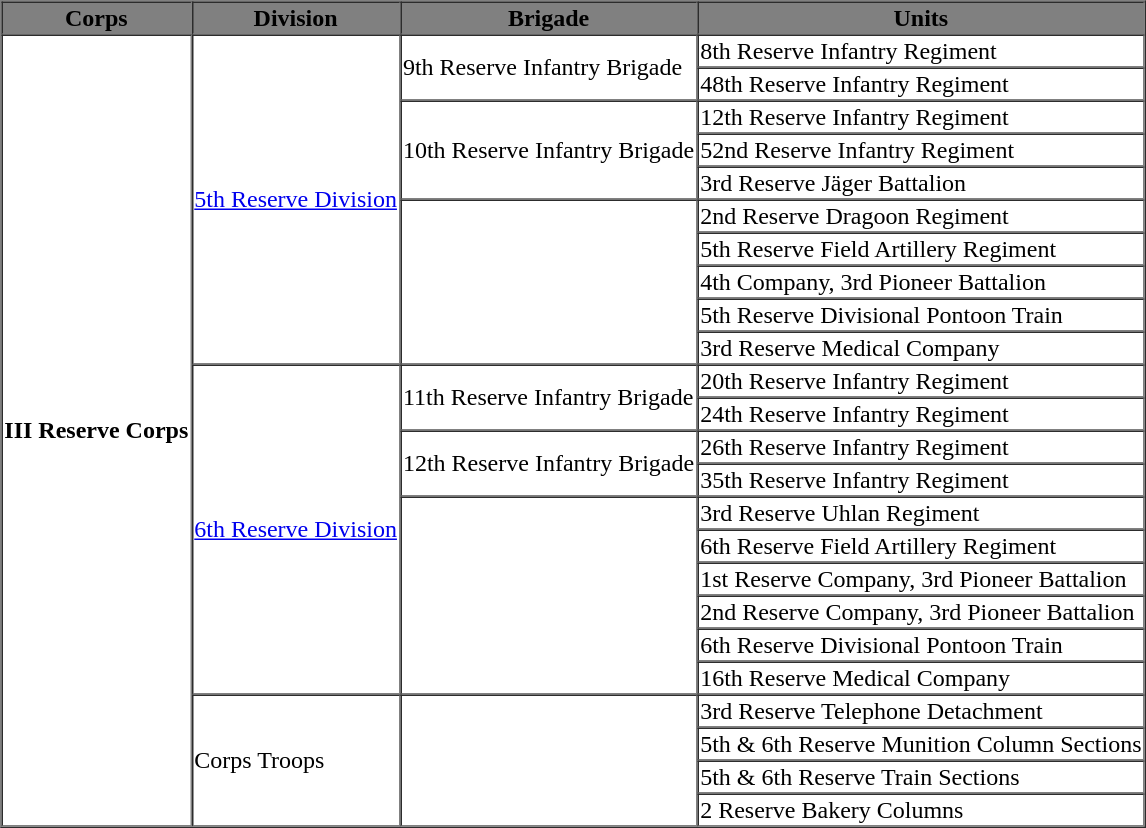<table style="float: right;" border="1" cellpadding="1" cellspacing="0" style="font-size: 100%; border: gray solid 1px; border-collapse: collapse; text-align: center;">
<tr style="background-color:grey; color:black;">
<th>Corps</th>
<th>Division</th>
<th>Brigade</th>
<th>Units</th>
</tr>
<tr>
<td ROWSPAN=24><strong>III Reserve Corps</strong></td>
<td ROWSPAN=10><a href='#'>5th Reserve Division</a></td>
<td ROWSPAN=2>9th Reserve Infantry Brigade</td>
<td>8th Reserve Infantry Regiment</td>
</tr>
<tr>
<td>48th Reserve Infantry Regiment</td>
</tr>
<tr>
<td ROWSPAN=3>10th Reserve Infantry Brigade</td>
<td>12th Reserve Infantry Regiment</td>
</tr>
<tr>
<td>52nd Reserve Infantry Regiment</td>
</tr>
<tr>
<td>3rd Reserve Jäger Battalion</td>
</tr>
<tr>
<td ROWSPAN=5></td>
<td>2nd Reserve Dragoon Regiment</td>
</tr>
<tr>
<td>5th Reserve Field Artillery Regiment</td>
</tr>
<tr>
<td>4th Company, 3rd Pioneer Battalion</td>
</tr>
<tr>
<td>5th Reserve Divisional Pontoon Train</td>
</tr>
<tr>
<td>3rd Reserve Medical Company</td>
</tr>
<tr>
<td ROWSPAN=10><a href='#'>6th Reserve Division</a></td>
<td ROWSPAN=2>11th Reserve Infantry Brigade</td>
<td>20th Reserve Infantry Regiment</td>
</tr>
<tr>
<td>24th Reserve Infantry Regiment</td>
</tr>
<tr>
<td ROWSPAN=2>12th Reserve Infantry Brigade</td>
<td>26th Reserve Infantry Regiment</td>
</tr>
<tr>
<td>35th Reserve Infantry Regiment</td>
</tr>
<tr>
<td ROWSPAN=6></td>
<td>3rd Reserve Uhlan Regiment</td>
</tr>
<tr>
<td>6th Reserve Field Artillery Regiment</td>
</tr>
<tr>
<td>1st Reserve Company, 3rd Pioneer Battalion</td>
</tr>
<tr>
<td>2nd Reserve Company, 3rd Pioneer Battalion</td>
</tr>
<tr>
<td>6th Reserve Divisional Pontoon Train</td>
</tr>
<tr>
<td>16th Reserve Medical Company</td>
</tr>
<tr>
<td ROWSPAN=4>Corps Troops</td>
<td ROWSPAN=4></td>
<td>3rd Reserve Telephone Detachment</td>
</tr>
<tr>
<td>5th & 6th Reserve Munition Column Sections</td>
</tr>
<tr>
<td>5th & 6th Reserve Train Sections</td>
</tr>
<tr>
<td>2 Reserve Bakery Columns</td>
</tr>
</table>
